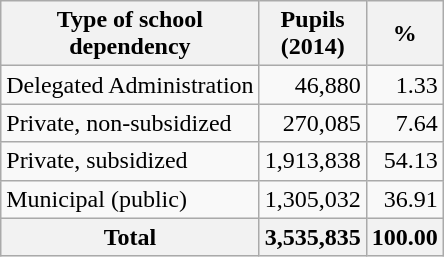<table class="wikitable sortable" style="text-align: right">
<tr>
<th>Type of school<br>dependency</th>
<th>Pupils<br>(2014)</th>
<th>%</th>
</tr>
<tr>
<td style="text-align:left;">Delegated Administration</td>
<td>46,880</td>
<td>1.33</td>
</tr>
<tr>
<td style="text-align:left;">Private, non-subsidized</td>
<td>270,085</td>
<td>7.64</td>
</tr>
<tr>
<td style="text-align:left;">Private, subsidized</td>
<td>1,913,838</td>
<td>54.13</td>
</tr>
<tr>
<td style="text-align:left;">Municipal (public)</td>
<td>1,305,032</td>
<td>36.91</td>
</tr>
<tr>
<th>Total</th>
<th>3,535,835</th>
<th>100.00</th>
</tr>
</table>
